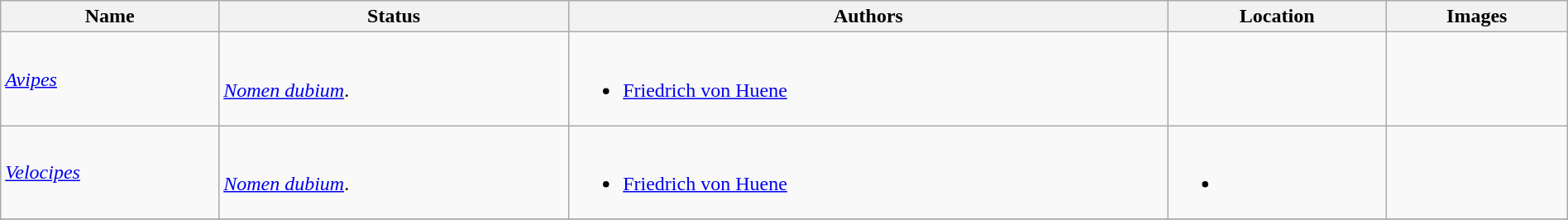<table class="wikitable sortable" align="center" width="100%">
<tr>
<th>Name</th>
<th>Status</th>
<th colspan="2">Authors</th>
<th class="unsortable">Location</th>
<th class="unsortable">Images</th>
</tr>
<tr>
<td><em><a href='#'>Avipes</a></em></td>
<td><br><em><a href='#'>Nomen dubium</a></em>.</td>
<td style="border-right:0px" valign="top"><br><ul><li><a href='#'>Friedrich von Huene</a></li></ul></td>
<td style="border-left:0px" valign="top"></td>
<td></td>
<td></td>
</tr>
<tr>
<td><em><a href='#'>Velocipes</a></em></td>
<td><br><em><a href='#'>Nomen dubium</a></em>.</td>
<td style="border-right:0px" valign="top"><br><ul><li><a href='#'>Friedrich von Huene</a></li></ul></td>
<td style="border-left:0px" valign="top"></td>
<td><br><ul><li></li></ul></td>
<td></td>
</tr>
<tr>
</tr>
</table>
